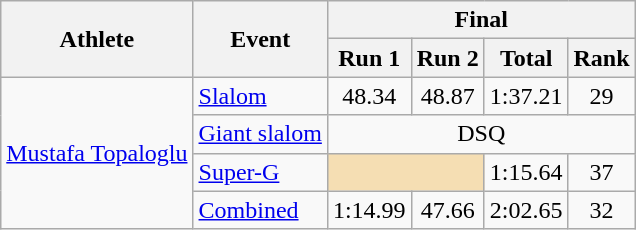<table class="wikitable">
<tr>
<th rowspan="2">Athlete</th>
<th rowspan="2">Event</th>
<th colspan="4">Final</th>
</tr>
<tr>
<th>Run 1</th>
<th>Run 2</th>
<th>Total</th>
<th>Rank</th>
</tr>
<tr>
<td rowspan=4><a href='#'>Mustafa Topaloglu</a></td>
<td><a href='#'>Slalom</a></td>
<td align="center">48.34</td>
<td align="center">48.87</td>
<td align="center">1:37.21</td>
<td align="center">29</td>
</tr>
<tr>
<td><a href='#'>Giant slalom</a></td>
<td align="center" colspan=4>DSQ</td>
</tr>
<tr>
<td><a href='#'>Super-G</a></td>
<td colspan=2 bgcolor="wheat"></td>
<td align="center">1:15.64</td>
<td align="center">37</td>
</tr>
<tr>
<td><a href='#'>Combined</a></td>
<td align="center">1:14.99</td>
<td align="center">47.66</td>
<td align="center">2:02.65</td>
<td align="center">32</td>
</tr>
</table>
